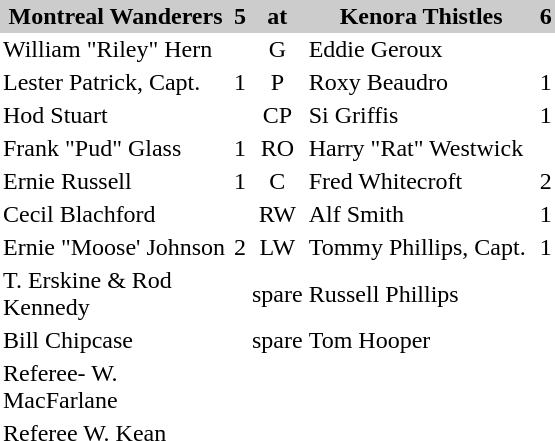<table cellpadding=2 cellspacing=0 border=0 style="margin-left: 0.5in">
<tr bgcolor=#cccccc>
<th width=150>Montreal Wanderers</th>
<th>5</th>
<th width=30>at</th>
<th width=150>Kenora Thistles</th>
<th>6</th>
</tr>
<tr>
<td>William "Riley" Hern</td>
<td></td>
<td align=center>G</td>
<td>Eddie Geroux</td>
<td></td>
<td></td>
</tr>
<tr>
<td>Lester Patrick, Capt.</td>
<td>1</td>
<td align=center>P</td>
<td>Roxy Beaudro</td>
<td>1</td>
<td></td>
</tr>
<tr>
<td>Hod Stuart</td>
<td></td>
<td align=center>CP</td>
<td>Si Griffis</td>
<td>1</td>
<td></td>
</tr>
<tr>
<td>Frank "Pud" Glass</td>
<td>1</td>
<td align=center>RO</td>
<td>Harry "Rat" Westwick</td>
<td></td>
<td></td>
</tr>
<tr>
<td>Ernie Russell</td>
<td>1</td>
<td align=center>C</td>
<td>Fred Whitecroft</td>
<td>2</td>
<td></td>
</tr>
<tr>
<td>Cecil Blachford</td>
<td></td>
<td align=center>RW</td>
<td>Alf Smith</td>
<td>1</td>
<td></td>
</tr>
<tr>
<td>Ernie "Moose' Johnson</td>
<td>2</td>
<td align=center>LW</td>
<td>Tommy Phillips, Capt.</td>
<td>1</td>
<td></td>
</tr>
<tr>
<td>T. Erskine & Rod Kennedy</td>
<td></td>
<td align=center>spare</td>
<td>Russell Phillips</td>
</tr>
<tr>
<td>Bill Chipcase</td>
<td></td>
<td align=center>spare</td>
<td>Tom Hooper</td>
</tr>
<tr>
<td>Referee- W. MacFarlane</td>
<td></td>
<td align=center></td>
</tr>
<tr>
<td>Referee W. Kean</td>
<td></td>
<td align=center></td>
</tr>
<tr>
</tr>
</table>
